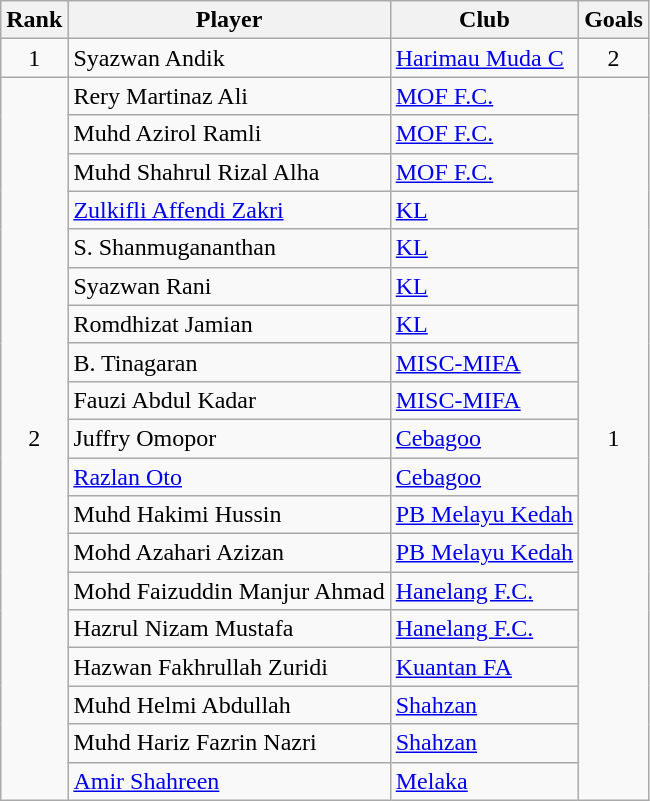<table class="wikitable" style="text-align:center">
<tr>
<th>Rank</th>
<th>Player</th>
<th>Club</th>
<th>Goals</th>
</tr>
<tr>
<td rowspan=1>1</td>
<td align=left>Syazwan Andik</td>
<td align=left><a href='#'>Harimau Muda C</a></td>
<td rowspan=1>2</td>
</tr>
<tr>
<td rowspan=19>2</td>
<td align=left>Rery Martinaz Ali</td>
<td align=left><a href='#'>MOF F.C.</a></td>
<td rowspan=19>1</td>
</tr>
<tr>
<td align=left>Muhd Azirol Ramli</td>
<td align=left><a href='#'>MOF F.C.</a></td>
</tr>
<tr>
<td align=left>Muhd Shahrul Rizal Alha</td>
<td align=left><a href='#'>MOF F.C.</a></td>
</tr>
<tr>
<td align=left><a href='#'>Zulkifli Affendi Zakri</a></td>
<td align=left><a href='#'>KL</a></td>
</tr>
<tr>
<td align=left>S. Shanmugananthan</td>
<td align=left><a href='#'>KL</a></td>
</tr>
<tr>
<td align=left>Syazwan Rani</td>
<td align=left><a href='#'>KL</a></td>
</tr>
<tr>
<td align=left>Romdhizat Jamian</td>
<td align=left><a href='#'>KL</a></td>
</tr>
<tr>
<td align=left>B. Tinagaran</td>
<td align=left><a href='#'>MISC-MIFA</a></td>
</tr>
<tr>
<td align=left>Fauzi Abdul Kadar</td>
<td align=left><a href='#'>MISC-MIFA</a></td>
</tr>
<tr>
<td align=left>Juffry Omopor</td>
<td align=left><a href='#'>Cebagoo</a></td>
</tr>
<tr>
<td align=left><a href='#'>Razlan Oto</a></td>
<td align=left><a href='#'>Cebagoo</a></td>
</tr>
<tr>
<td align=left>Muhd Hakimi Hussin</td>
<td align=left><a href='#'>PB Melayu Kedah</a></td>
</tr>
<tr>
<td align=left>Mohd Azahari Azizan</td>
<td align=left><a href='#'>PB Melayu Kedah</a></td>
</tr>
<tr>
<td align=left>Mohd Faizuddin Manjur Ahmad</td>
<td align=left><a href='#'>Hanelang F.C.</a></td>
</tr>
<tr>
<td align=left>Hazrul Nizam Mustafa</td>
<td align=left><a href='#'>Hanelang F.C.</a></td>
</tr>
<tr>
<td align=left>Hazwan Fakhrullah Zuridi</td>
<td align=left><a href='#'>Kuantan FA</a></td>
</tr>
<tr>
<td align=left>Muhd Helmi Abdullah</td>
<td align=left><a href='#'>Shahzan</a></td>
</tr>
<tr>
<td align=left>Muhd Hariz Fazrin Nazri</td>
<td align=left><a href='#'>Shahzan</a></td>
</tr>
<tr>
<td align=left><a href='#'>Amir Shahreen</a></td>
<td align=left><a href='#'>Melaka</a></td>
</tr>
</table>
